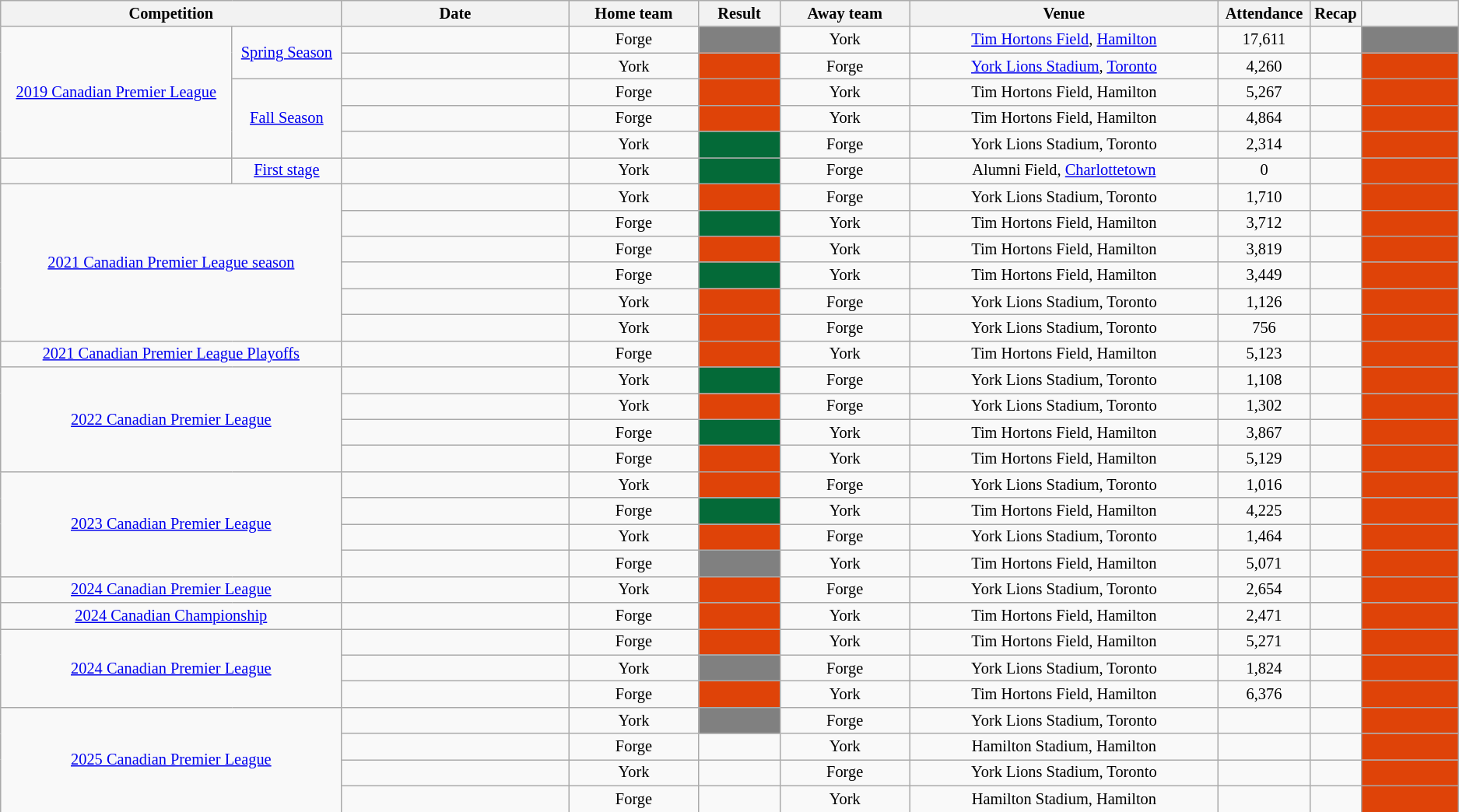<table class="wikitable sortable" style="text-align: center; font-size: 85%">
<tr>
<th width=21% colspan=2>Competition</th>
<th width=14%>Date</th>
<th width=8%>Home team</th>
<th width=5%>Result</th>
<th width=8%>Away team</th>
<th width=19%>Venue</th>
<th width=4%>Attendance</th>
<th width=1%>Recap</th>
<th width=6%></th>
</tr>
<tr>
<td rowspan="5"><a href='#'>2019 Canadian Premier League</a></td>
<td rowspan="2"><a href='#'>Spring Season</a></td>
<td></td>
<td>Forge</td>
<td style="text-align:center; background:#808080;"></td>
<td>York</td>
<td><a href='#'>Tim Hortons Field</a>, <a href='#'>Hamilton</a></td>
<td>17,611</td>
<td></td>
<td style="background:#808080;"></td>
</tr>
<tr>
<td></td>
<td>York</td>
<td style="text-align:center; background:#df4308;"></td>
<td>Forge</td>
<td><a href='#'>York Lions Stadium</a>, <a href='#'>Toronto</a></td>
<td>4,260</td>
<td></td>
<td style="background:#df4308;"></td>
</tr>
<tr>
<td rowspan="3"><a href='#'>Fall Season</a></td>
<td></td>
<td>Forge</td>
<td style="text-align:center; background:#df4308;"></td>
<td>York</td>
<td>Tim Hortons Field, Hamilton</td>
<td>5,267</td>
<td></td>
<td style="background:#df4308;"></td>
</tr>
<tr>
<td></td>
<td>Forge</td>
<td style="text-align:center; background:#df4308;"></td>
<td>York</td>
<td>Tim Hortons Field, Hamilton</td>
<td>4,864</td>
<td></td>
<td style="background:#df4308;"></td>
</tr>
<tr>
<td></td>
<td>York</td>
<td style="text-align:center; background:#046a38;"></td>
<td>Forge</td>
<td>York Lions Stadium, Toronto</td>
<td>2,314</td>
<td></td>
<td style="background:#df4308;"></td>
</tr>
<tr>
<td></td>
<td><a href='#'>First stage</a></td>
<td></td>
<td>York</td>
<td style="text-align:center; background:#046a38;"></td>
<td>Forge</td>
<td>Alumni Field, <a href='#'>Charlottetown</a></td>
<td>0</td>
<td></td>
<td style="background:#df4308;"></td>
</tr>
<tr>
<td rowspan="6" colspan="2"><a href='#'>2021 Canadian Premier League season</a></td>
<td></td>
<td>York</td>
<td style="text-align:center; background:#df4308;"></td>
<td>Forge</td>
<td>York Lions Stadium, Toronto</td>
<td>1,710</td>
<td></td>
<td style="background:#df4308;"></td>
</tr>
<tr>
<td></td>
<td>Forge</td>
<td style="text-align:center; background:#046a38;"></td>
<td>York</td>
<td>Tim Hortons Field, Hamilton</td>
<td>3,712</td>
<td></td>
<td style="background:#df4308;"></td>
</tr>
<tr>
<td></td>
<td>Forge</td>
<td style="text-align:center; background:#df4308;"></td>
<td>York</td>
<td>Tim Hortons Field, Hamilton</td>
<td>3,819</td>
<td></td>
<td style="background:#df4308;"></td>
</tr>
<tr>
<td></td>
<td>Forge</td>
<td style="text-align:center; background:#046a38;"></td>
<td>York</td>
<td>Tim Hortons Field, Hamilton</td>
<td>3,449</td>
<td></td>
<td style="background:#df4308;"></td>
</tr>
<tr>
<td></td>
<td>York</td>
<td style="text-align:center; background:#df4308;"></td>
<td>Forge</td>
<td>York Lions Stadium, Toronto</td>
<td>1,126</td>
<td></td>
<td style="background:#df4308;"></td>
</tr>
<tr>
<td></td>
<td>York</td>
<td style="text-align:center; background:#df4308;"></td>
<td>Forge</td>
<td>York Lions Stadium, Toronto</td>
<td>756</td>
<td></td>
<td style="background:#df4308;"></td>
</tr>
<tr>
<td colspan="2"><a href='#'>2021 Canadian Premier League Playoffs</a></td>
<td></td>
<td>Forge</td>
<td style="text-align:center; background:#df4308;"></td>
<td>York</td>
<td>Tim Hortons Field, Hamilton</td>
<td>5,123</td>
<td></td>
<td style="background:#df4308;"></td>
</tr>
<tr>
<td rowspan="4" colspan="2"><a href='#'>2022 Canadian Premier League</a></td>
<td></td>
<td>York</td>
<td style="text-align:center; background:#046a38;"></td>
<td>Forge</td>
<td>York Lions Stadium, Toronto</td>
<td>1,108</td>
<td></td>
<td style="background:#df4308;"></td>
</tr>
<tr>
<td></td>
<td>York</td>
<td style="text-align:center; background:#df4308;"></td>
<td>Forge</td>
<td>York Lions Stadium, Toronto</td>
<td>1,302</td>
<td></td>
<td style="background:#df4308;"></td>
</tr>
<tr>
<td></td>
<td>Forge</td>
<td style="text-align:center; background:#046a38;"></td>
<td>York</td>
<td>Tim Hortons Field, Hamilton</td>
<td>3,867</td>
<td></td>
<td style="background:#df4308;"></td>
</tr>
<tr>
<td></td>
<td>Forge</td>
<td style="text-align:center; background:#df4308;"></td>
<td>York</td>
<td>Tim Hortons Field, Hamilton</td>
<td>5,129</td>
<td></td>
<td style="background:#df4308;"></td>
</tr>
<tr>
<td rowspan="4" colspan="2"><a href='#'>2023 Canadian Premier League</a></td>
<td></td>
<td>York</td>
<td style="text-align:center; background:#df4308;"></td>
<td>Forge</td>
<td>York Lions Stadium, Toronto</td>
<td>1,016</td>
<td></td>
<td style="background:#df4308;"></td>
</tr>
<tr>
<td></td>
<td>Forge</td>
<td style="text-align:center; background:#046a38;"></td>
<td>York</td>
<td>Tim Hortons Field, Hamilton</td>
<td>4,225</td>
<td></td>
<td style="background:#df4308;"></td>
</tr>
<tr>
<td></td>
<td>York</td>
<td style="text-align:center; background:#df4308;"></td>
<td>Forge</td>
<td>York Lions Stadium, Toronto</td>
<td>1,464</td>
<td></td>
<td style="background:#df4308;"></td>
</tr>
<tr>
<td></td>
<td>Forge</td>
<td style="text-align:center; background:#808080;"></td>
<td>York</td>
<td>Tim Hortons Field, Hamilton</td>
<td>5,071</td>
<td></td>
<td style="background:#df4308;"></td>
</tr>
<tr>
<td colspan="2"><a href='#'>2024 Canadian Premier League</a></td>
<td></td>
<td>York</td>
<td style="text-align:center; background:#df4308;"></td>
<td>Forge</td>
<td>York Lions Stadium, Toronto</td>
<td>2,654</td>
<td></td>
<td style="background:#df4308;"></td>
</tr>
<tr>
<td colspan="2"><a href='#'>2024 Canadian Championship</a></td>
<td></td>
<td>Forge</td>
<td style="text-align:center; background:#df4308;"></td>
<td>York</td>
<td>Tim Hortons Field, Hamilton</td>
<td>2,471</td>
<td></td>
<td style="background:#df4308;"></td>
</tr>
<tr>
<td rowspan="3" colspan="2"><a href='#'>2024 Canadian Premier League</a></td>
<td></td>
<td>Forge</td>
<td style="text-align:center; background:#df4308;"></td>
<td>York</td>
<td>Tim Hortons Field, Hamilton</td>
<td>5,271</td>
<td></td>
<td style="background:#df4308;"></td>
</tr>
<tr>
<td></td>
<td>York</td>
<td style="text-align:center; background:#808080;"></td>
<td>Forge</td>
<td>York Lions Stadium, Toronto</td>
<td>1,824</td>
<td></td>
<td style="background:#df4308;"></td>
</tr>
<tr>
<td></td>
<td>Forge</td>
<td style="text-align:center; background:#df4308;"></td>
<td>York</td>
<td>Tim Hortons Field, Hamilton</td>
<td>6,376</td>
<td></td>
<td style="background:#df4308;"></td>
</tr>
<tr>
<td rowspan="4" colspan="2"><a href='#'>2025 Canadian Premier League</a></td>
<td></td>
<td>York</td>
<td style="text-align:center; background:#808080;"></td>
<td>Forge</td>
<td>York Lions Stadium, Toronto</td>
<td><em></em></td>
<td></td>
<td style="background:#df4308;"></td>
</tr>
<tr>
<td></td>
<td>Forge</td>
<td></td>
<td>York</td>
<td>Hamilton Stadium, Hamilton</td>
<td></td>
<td></td>
<td style="background:#df4308;"></td>
</tr>
<tr>
<td></td>
<td>York</td>
<td></td>
<td>Forge</td>
<td>York Lions Stadium, Toronto</td>
<td></td>
<td></td>
<td style="background:#df4308;"></td>
</tr>
<tr>
<td></td>
<td>Forge</td>
<td></td>
<td>York</td>
<td>Hamilton Stadium, Hamilton</td>
<td></td>
<td></td>
<td style="background:#df4308;"></td>
</tr>
</table>
